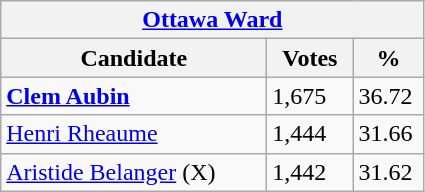<table class="wikitable">
<tr>
<th colspan="3"><a href='#'>Ottawa Ward</a></th>
</tr>
<tr>
<th style="width: 170px">Candidate</th>
<th style="width: 50px">Votes</th>
<th style="width: 40px">%</th>
</tr>
<tr>
<td><strong><a href='#'>Clem Aubin</a></strong></td>
<td>1,675</td>
<td>36.72</td>
</tr>
<tr>
<td><a href='#'>Henri Rheaume</a></td>
<td>1,444</td>
<td>31.66</td>
</tr>
<tr>
<td><a href='#'>Aristide Belanger</a> (X)</td>
<td>1,442</td>
<td>31.62</td>
</tr>
</table>
